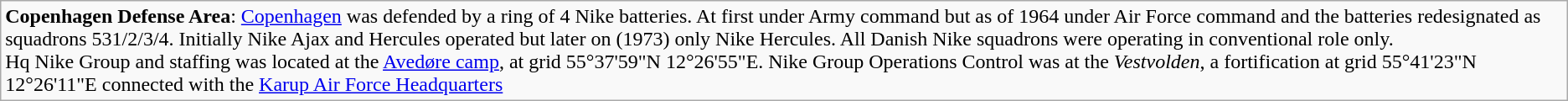<table class="wikitable borderless">
<tr valign="top">
<td><strong>Copenhagen Defense Area</strong>: <a href='#'>Copenhagen</a> was defended by a ring of 4 Nike batteries. At first under Army command but as of 1964 under Air Force command and the batteries redesignated as squadrons 531/2/3/4. Initially Nike Ajax and Hercules operated but later on (1973) only Nike Hercules. All Danish Nike squadrons were operating in conventional role only.<br>Hq Nike Group and staffing was located at the <a href='#'>Avedøre camp</a>, at grid 55°37'59"N 12°26'55"E. 
Nike Group Operations Control was at the <em>Vestvolden</em>, a fortification at grid 55°41'23"N 12°26'11"E connected with the <a href='#'>Karup Air Force Headquarters</a></td>
</tr>
</table>
